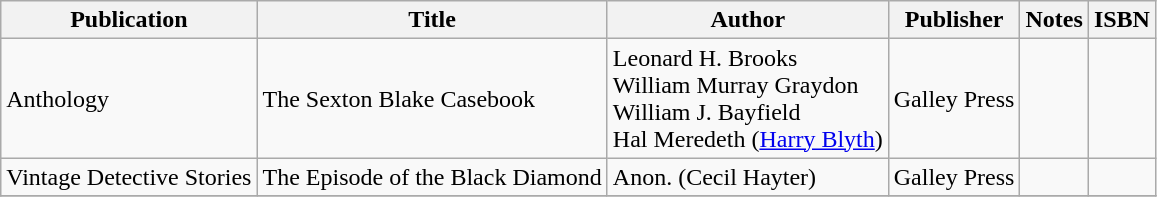<table class="wikitable">
<tr>
<th>Publication</th>
<th>Title</th>
<th>Author</th>
<th>Publisher</th>
<th>Notes</th>
<th>ISBN</th>
</tr>
<tr>
<td>Anthology</td>
<td>The Sexton Blake Casebook</td>
<td>Leonard H. Brooks<br>William Murray Graydon<br>William J. Bayfield<br>Hal Meredeth (<a href='#'>Harry Blyth</a>)</td>
<td>Galley Press</td>
<td></td>
<td></td>
</tr>
<tr>
<td>Vintage Detective Stories</td>
<td>The Episode of the Black Diamond</td>
<td>Anon. (Cecil Hayter)</td>
<td>Galley Press</td>
<td></td>
<td></td>
</tr>
<tr>
</tr>
</table>
